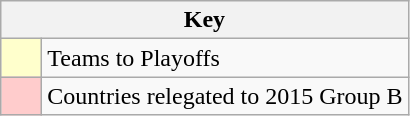<table class="wikitable" style="text-align: center;">
<tr>
<th colspan=2>Key</th>
</tr>
<tr>
<td style="background:#ffffcc; width:20px;"></td>
<td align=left>Teams to Playoffs</td>
</tr>
<tr>
<td style="background:#ffcccc; width:20px;"></td>
<td align=left>Countries relegated to 2015 Group B</td>
</tr>
</table>
